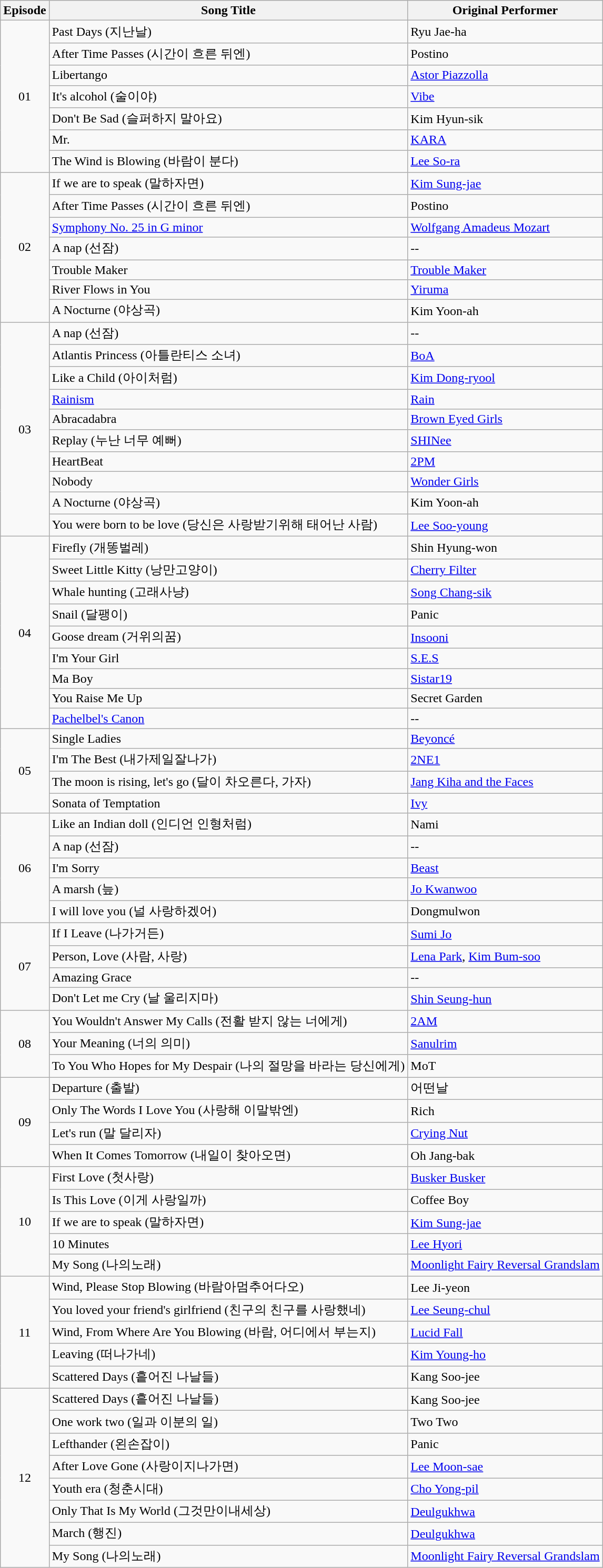<table class="wikitable">
<tr>
<th>Episode</th>
<th>Song Title</th>
<th>Original Performer</th>
</tr>
<tr>
<td rowspan=7 style="text-align:center;">01</td>
<td>Past Days (지난날)</td>
<td>Ryu Jae-ha</td>
</tr>
<tr>
<td>After Time Passes (시간이 흐른 뒤엔)</td>
<td>Postino</td>
</tr>
<tr>
<td>Libertango</td>
<td><a href='#'>Astor Piazzolla</a></td>
</tr>
<tr>
<td>It's alcohol (술이야)</td>
<td><a href='#'>Vibe</a></td>
</tr>
<tr>
<td>Don't Be Sad (슬퍼하지 말아요)</td>
<td>Kim Hyun-sik</td>
</tr>
<tr>
<td>Mr.</td>
<td><a href='#'>KARA</a></td>
</tr>
<tr>
<td>The Wind is Blowing (바람이 분다)</td>
<td><a href='#'>Lee So-ra</a></td>
</tr>
<tr>
<td rowspan=7 style="text-align:center;">02</td>
<td>If we are to speak (말하자면)</td>
<td><a href='#'>Kim Sung-jae</a></td>
</tr>
<tr>
<td>After Time Passes (시간이 흐른 뒤엔)</td>
<td>Postino</td>
</tr>
<tr>
<td><a href='#'>Symphony No. 25 in G minor</a></td>
<td><a href='#'>Wolfgang Amadeus Mozart</a></td>
</tr>
<tr>
<td>A nap (선잠)</td>
<td>--</td>
</tr>
<tr>
<td>Trouble Maker</td>
<td><a href='#'>Trouble Maker</a></td>
</tr>
<tr>
<td>River Flows in You</td>
<td><a href='#'>Yiruma</a></td>
</tr>
<tr>
<td>A Nocturne (야상곡)</td>
<td>Kim Yoon-ah</td>
</tr>
<tr>
<td rowspan=10 style="text-align:center;">03</td>
<td>A nap (선잠)</td>
<td>--</td>
</tr>
<tr>
<td>Atlantis Princess (아틀란티스 소녀)</td>
<td><a href='#'>BoA</a></td>
</tr>
<tr>
<td>Like a Child (아이처럼)</td>
<td><a href='#'>Kim Dong-ryool</a></td>
</tr>
<tr>
<td><a href='#'>Rainism</a></td>
<td><a href='#'>Rain</a></td>
</tr>
<tr>
<td>Abracadabra</td>
<td><a href='#'>Brown Eyed Girls</a></td>
</tr>
<tr>
<td>Replay (누난 너무 예뻐)</td>
<td><a href='#'>SHINee</a></td>
</tr>
<tr>
<td>HeartBeat</td>
<td><a href='#'>2PM</a></td>
</tr>
<tr>
<td>Nobody</td>
<td><a href='#'>Wonder Girls</a></td>
</tr>
<tr>
<td>A Nocturne (야상곡)</td>
<td>Kim Yoon-ah</td>
</tr>
<tr>
<td>You were born to be love (당신은 사랑받기위해 태어난 사람)</td>
<td><a href='#'>Lee Soo-young</a></td>
</tr>
<tr>
<td rowspan=9 style="text-align:center;">04</td>
<td>Firefly (개똥벌레)</td>
<td>Shin Hyung-won</td>
</tr>
<tr>
<td>Sweet Little Kitty (낭만고양이)</td>
<td><a href='#'>Cherry Filter</a></td>
</tr>
<tr>
<td>Whale hunting (고래사냥)</td>
<td><a href='#'>Song Chang-sik</a></td>
</tr>
<tr>
<td>Snail (달팽이)</td>
<td>Panic</td>
</tr>
<tr>
<td>Goose dream (거위의꿈)</td>
<td><a href='#'>Insooni</a></td>
</tr>
<tr>
<td>I'm Your Girl</td>
<td><a href='#'>S.E.S</a></td>
</tr>
<tr>
<td>Ma Boy</td>
<td><a href='#'>Sistar19</a></td>
</tr>
<tr>
<td>You Raise Me Up</td>
<td>Secret Garden</td>
</tr>
<tr>
<td><a href='#'>Pachelbel's Canon</a></td>
<td>--</td>
</tr>
<tr>
<td rowspan=4 style="text-align:center;">05</td>
<td>Single Ladies</td>
<td><a href='#'>Beyoncé</a></td>
</tr>
<tr>
<td>I'm The Best (내가제일잘나가)</td>
<td><a href='#'>2NE1</a></td>
</tr>
<tr>
<td>The moon is rising, let's go (달이 차오른다, 가자)</td>
<td><a href='#'>Jang Kiha and the Faces</a></td>
</tr>
<tr>
<td>Sonata of Temptation</td>
<td><a href='#'>Ivy</a></td>
</tr>
<tr>
<td rowspan=5 style="text-align:center;">06</td>
<td>Like an Indian doll (인디언 인형처럼)</td>
<td>Nami</td>
</tr>
<tr>
<td>A nap (선잠)</td>
<td>--</td>
</tr>
<tr>
<td>I'm Sorry</td>
<td><a href='#'>Beast</a></td>
</tr>
<tr>
<td>A marsh (늪)</td>
<td><a href='#'>Jo Kwanwoo</a></td>
</tr>
<tr>
<td>I will love you (널 사랑하겠어)</td>
<td>Dongmulwon</td>
</tr>
<tr>
<td rowspan=4 style="text-align:center;">07</td>
<td>If I Leave (나가거든)</td>
<td><a href='#'>Sumi Jo</a></td>
</tr>
<tr>
<td>Person, Love (사람, 사랑)</td>
<td><a href='#'>Lena Park</a>, <a href='#'>Kim Bum-soo</a></td>
</tr>
<tr>
<td>Amazing Grace</td>
<td>--</td>
</tr>
<tr>
<td>Don't Let me Cry (날 울리지마)</td>
<td><a href='#'>Shin Seung-hun</a></td>
</tr>
<tr>
<td rowspan=3 style="text-align:center;">08</td>
<td>You Wouldn't Answer My Calls (전활 받지 않는 너에게)</td>
<td><a href='#'>2AM</a></td>
</tr>
<tr>
<td>Your Meaning (너의 의미)</td>
<td><a href='#'>Sanulrim</a></td>
</tr>
<tr>
<td>To You Who Hopes for My Despair (나의 절망을 바라는 당신에게)</td>
<td>MoT</td>
</tr>
<tr>
<td rowspan=4 style="text-align:center;">09</td>
<td>Departure (출발)</td>
<td>어떤날</td>
</tr>
<tr>
<td>Only The Words I Love You (사랑해 이말밖엔)</td>
<td>Rich</td>
</tr>
<tr>
<td>Let's run (말 달리자)</td>
<td><a href='#'>Crying Nut</a></td>
</tr>
<tr>
<td>When It Comes Tomorrow (내일이 찾아오면)</td>
<td>Oh Jang-bak</td>
</tr>
<tr>
<td rowspan=5 style="text-align:center;">10</td>
<td>First Love (첫사랑)</td>
<td><a href='#'>Busker Busker</a></td>
</tr>
<tr>
<td>Is This Love (이게 사랑일까)</td>
<td>Coffee Boy</td>
</tr>
<tr>
<td>If we are to speak (말하자면)</td>
<td><a href='#'>Kim Sung-jae</a></td>
</tr>
<tr>
<td>10 Minutes</td>
<td><a href='#'>Lee Hyori</a></td>
</tr>
<tr>
<td>My Song (나의노래)</td>
<td><a href='#'>Moonlight Fairy Reversal Grandslam</a></td>
</tr>
<tr>
<td rowspan=5 style="text-align:center;">11</td>
<td>Wind, Please Stop Blowing (바람아멈추어다오)</td>
<td>Lee Ji-yeon</td>
</tr>
<tr>
<td>You loved your friend's girlfriend (친구의 친구를 사랑했네)</td>
<td><a href='#'>Lee Seung-chul</a></td>
</tr>
<tr>
<td>Wind, From Where Are You Blowing (바람, 어디에서 부는지)</td>
<td><a href='#'>Lucid Fall</a></td>
</tr>
<tr>
<td>Leaving (떠나가네)</td>
<td><a href='#'>Kim Young-ho</a></td>
</tr>
<tr>
<td>Scattered Days (흩어진 나날들)</td>
<td>Kang Soo-jee</td>
</tr>
<tr>
<td rowspan=8 style="text-align:center;">12</td>
<td>Scattered Days (흩어진 나날들)</td>
<td>Kang Soo-jee</td>
</tr>
<tr>
<td>One work two (일과 이분의 일)</td>
<td>Two Two</td>
</tr>
<tr>
<td>Lefthander (왼손잡이)</td>
<td>Panic</td>
</tr>
<tr>
<td>After Love Gone (사랑이지나가면)</td>
<td><a href='#'>Lee Moon-sae</a></td>
</tr>
<tr>
<td>Youth era (청춘시대)</td>
<td><a href='#'>Cho Yong-pil</a></td>
</tr>
<tr>
<td>Only That Is My World (그것만이내세상)</td>
<td><a href='#'>Deulgukhwa</a></td>
</tr>
<tr>
<td>March (행진)</td>
<td><a href='#'>Deulgukhwa</a></td>
</tr>
<tr>
<td>My Song (나의노래)</td>
<td><a href='#'>Moonlight Fairy Reversal Grandslam</a></td>
</tr>
</table>
